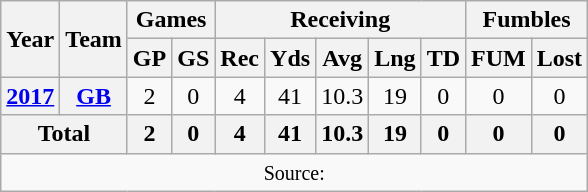<table class="wikitable" style="text-align: center;">
<tr>
<th rowspan="2">Year</th>
<th rowspan="2">Team</th>
<th colspan="2">Games</th>
<th colspan="5">Receiving</th>
<th colspan="2">Fumbles</th>
</tr>
<tr>
<th>GP</th>
<th>GS</th>
<th>Rec</th>
<th>Yds</th>
<th>Avg</th>
<th>Lng</th>
<th>TD</th>
<th>FUM</th>
<th>Lost</th>
</tr>
<tr>
<th><a href='#'>2017</a></th>
<th><a href='#'>GB</a></th>
<td>2</td>
<td>0</td>
<td>4</td>
<td>41</td>
<td>10.3</td>
<td>19</td>
<td>0</td>
<td>0</td>
<td>0</td>
</tr>
<tr>
<th colspan="2">Total</th>
<th>2</th>
<th>0</th>
<th>4</th>
<th>41</th>
<th>10.3</th>
<th>19</th>
<th>0</th>
<th>0</th>
<th>0</th>
</tr>
<tr>
<td colspan="11"><small>Source: </small></td>
</tr>
</table>
